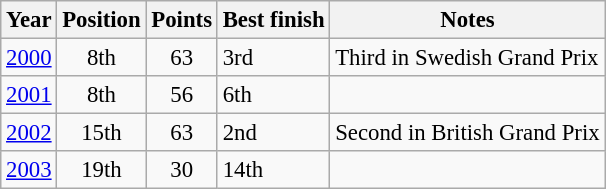<table class="wikitable"   style="font-size: 95%;">
<tr>
<th>Year</th>
<th>Position</th>
<th>Points</th>
<th>Best finish</th>
<th>Notes</th>
</tr>
<tr>
<td><a href='#'>2000</a></td>
<td align="center">8th</td>
<td align="center">63</td>
<td>3rd</td>
<td>Third in Swedish Grand Prix</td>
</tr>
<tr>
<td><a href='#'>2001</a></td>
<td align="center">8th</td>
<td align="center">56</td>
<td>6th</td>
<td></td>
</tr>
<tr>
<td><a href='#'>2002</a></td>
<td align="center">15th</td>
<td align="center">63</td>
<td>2nd</td>
<td>Second in British Grand Prix</td>
</tr>
<tr>
<td><a href='#'>2003</a></td>
<td align="center">19th</td>
<td align="center">30</td>
<td>14th</td>
<td></td>
</tr>
</table>
